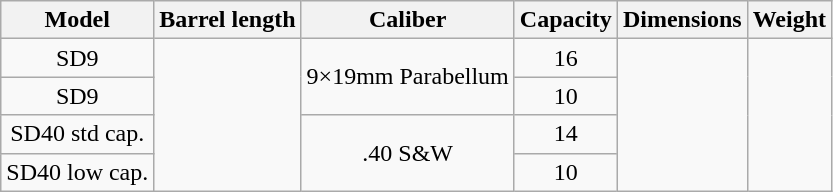<table class="wikitable" style="text-align: center;">
<tr>
<th scope="col">Model</th>
<th scope="col">Barrel length</th>
<th scope="col">Caliber</th>
<th scope="col">Capacity</th>
<th scope="col">Dimensions</th>
<th scope="col">Weight</th>
</tr>
<tr>
<td>SD9 </td>
<td rowspan="4"></td>
<td rowspan="2">9×19mm Parabellum</td>
<td>16</td>
<td rowspan="4"></td>
<td rowspan="4"></td>
</tr>
<tr>
<td>SD9 </td>
<td>10</td>
</tr>
<tr>
<td>SD40 std cap.</td>
<td rowspan="2">.40 S&W</td>
<td>14</td>
</tr>
<tr>
<td>SD40 low cap.</td>
<td>10</td>
</tr>
</table>
